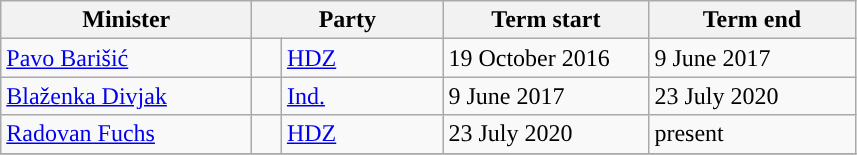<table class="wikitable plainrowheaders">
<tr>
<th width="160">Minister</th>
<th colspan=2 width="120">Party</th>
<th width="130">Term start</th>
<th width="130">Term end</th>
</tr>
<tr>
<td scope="row"><a href='#'>Pavo Barišić</a></td>
<td style="background-color: "></td>
<td><a href='#'>HDZ</a></td>
<td>19 October 2016</td>
<td>9 June 2017</td>
</tr>
<tr>
<td scope="row"><a href='#'>Blaženka Divjak</a></td>
<td style="background-color: "></td>
<td><a href='#'>Ind.</a></td>
<td>9 June 2017</td>
<td>23 July 2020</td>
</tr>
<tr>
<td scope="row"><a href='#'>Radovan Fuchs</a></td>
<td style="background-color: "></td>
<td><a href='#'>HDZ</a></td>
<td>23 July 2020</td>
<td>present</td>
</tr>
<tr>
</tr>
</table>
